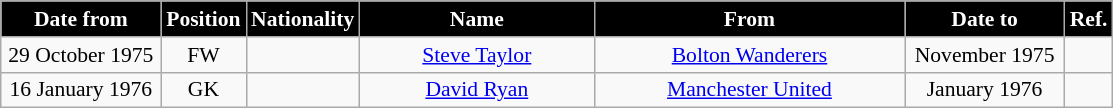<table class="wikitable" style="text-align:center; font-size:90%; ">
<tr>
<th style="background:#000000; color:white; width:100px;">Date from</th>
<th style="background:#000000; color:white; width:50px;">Position</th>
<th style="background:#000000; color:white; width:50px;">Nationality</th>
<th style="background:#000000; color:white; width:150px;">Name</th>
<th style="background:#000000; color:white; width:200px;">From</th>
<th style="background:#000000; color:white; width:100px;">Date to</th>
<th style="background:#000000; color:white; width:25px;">Ref.</th>
</tr>
<tr>
<td>29 October 1975</td>
<td>FW</td>
<td></td>
<td><a href='#'>Steve Taylor</a></td>
<td><a href='#'>Bolton Wanderers</a></td>
<td>November 1975</td>
<td></td>
</tr>
<tr>
<td>16 January 1976</td>
<td>GK</td>
<td></td>
<td><a href='#'>David Ryan</a></td>
<td><a href='#'>Manchester United</a></td>
<td>January 1976</td>
<td></td>
</tr>
</table>
